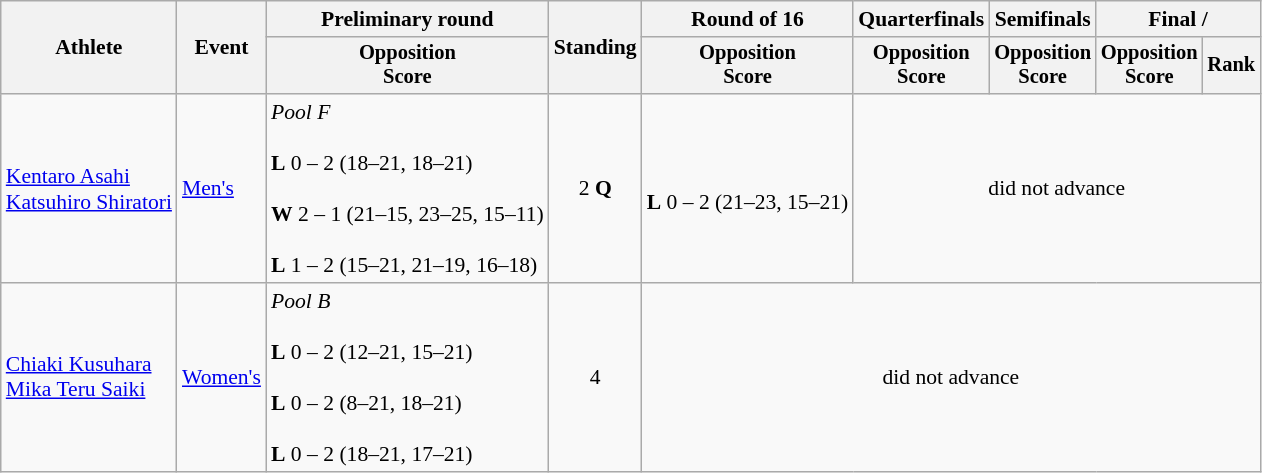<table class=wikitable style="font-size:90%">
<tr>
<th rowspan="2">Athlete</th>
<th rowspan="2">Event</th>
<th>Preliminary round</th>
<th rowspan="2">Standing</th>
<th>Round of 16</th>
<th>Quarterfinals</th>
<th>Semifinals</th>
<th colspan=2>Final / </th>
</tr>
<tr style="font-size:95%">
<th>Opposition<br>Score</th>
<th>Opposition<br>Score</th>
<th>Opposition<br>Score</th>
<th>Opposition<br>Score</th>
<th>Opposition<br>Score</th>
<th>Rank</th>
</tr>
<tr align=center>
<td align=left><a href='#'>Kentaro Asahi</a><br><a href='#'>Katsuhiro Shiratori</a></td>
<td align=left><a href='#'>Men's</a></td>
<td align=left><em>Pool F</em><br><br><strong>L</strong> 0 – 2 (18–21, 18–21)<br><br><strong>W</strong> 2 – 1 (21–15, 23–25, 15–11)<br><br><strong>L</strong> 1 – 2 (15–21, 21–19, 16–18)</td>
<td>2 <strong>Q</strong></td>
<td><br><strong>L</strong> 0 – 2 (21–23, 15–21)</td>
<td colspan=4>did not advance</td>
</tr>
<tr align=center>
<td align=left><a href='#'>Chiaki Kusuhara</a> <br><a href='#'>Mika Teru Saiki</a></td>
<td align=left><a href='#'>Women's</a></td>
<td align=left><em>Pool B</em><br><br><strong>L</strong> 0 – 2 (12–21, 15–21)<br><br><strong>L</strong> 0 – 2 (8–21, 18–21)<br><br><strong>L</strong> 0 – 2 (18–21, 17–21)</td>
<td>4</td>
<td colspan=5>did not advance</td>
</tr>
</table>
